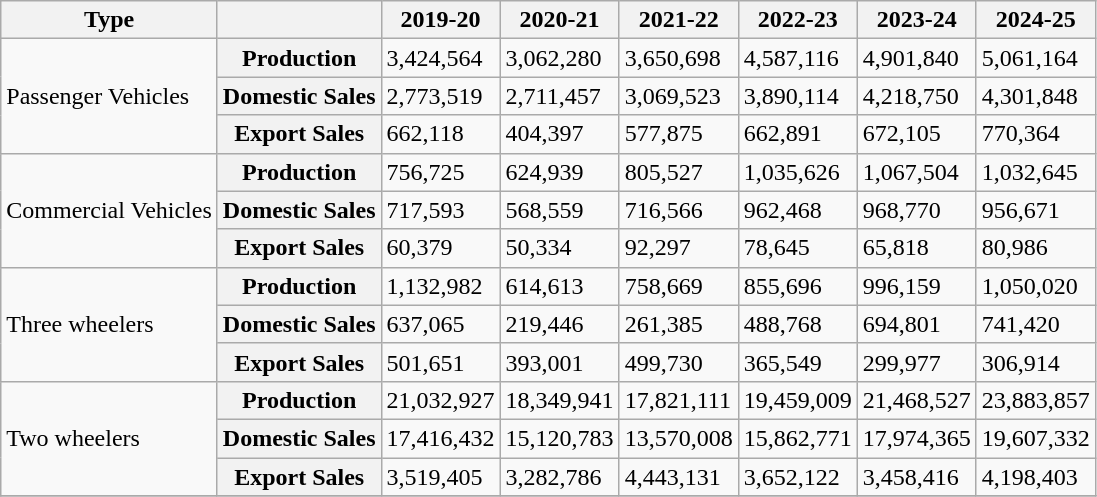<table class="wikitable">
<tr>
<th>Type</th>
<th></th>
<th>2019-20</th>
<th>2020-21</th>
<th>2021-22</th>
<th>2022-23</th>
<th>2023-24</th>
<th>2024-25</th>
</tr>
<tr>
<td rowspan="3">Passenger Vehicles</td>
<th>Production</th>
<td>3,424,564</td>
<td>3,062,280</td>
<td>3,650,698</td>
<td>4,587,116</td>
<td>4,901,840</td>
<td>5,061,164</td>
</tr>
<tr>
<th>Domestic Sales</th>
<td>2,773,519</td>
<td>2,711,457</td>
<td>3,069,523</td>
<td>3,890,114</td>
<td>4,218,750</td>
<td>4,301,848</td>
</tr>
<tr>
<th>Export Sales</th>
<td>662,118</td>
<td>404,397</td>
<td>577,875</td>
<td>662,891</td>
<td>672,105</td>
<td>770,364</td>
</tr>
<tr>
<td rowspan="3">Commercial Vehicles</td>
<th>Production</th>
<td>756,725</td>
<td>624,939</td>
<td>805,527</td>
<td>1,035,626</td>
<td>1,067,504</td>
<td>1,032,645</td>
</tr>
<tr>
<th>Domestic Sales</th>
<td>717,593</td>
<td>568,559</td>
<td>716,566</td>
<td>962,468</td>
<td>968,770</td>
<td>956,671</td>
</tr>
<tr>
<th>Export Sales</th>
<td>60,379</td>
<td>50,334</td>
<td>92,297</td>
<td>78,645</td>
<td>65,818</td>
<td>80,986</td>
</tr>
<tr>
<td rowspan="3">Three wheelers</td>
<th>Production</th>
<td>1,132,982</td>
<td>614,613</td>
<td>758,669</td>
<td>855,696</td>
<td>996,159</td>
<td>1,050,020</td>
</tr>
<tr>
<th>Domestic Sales</th>
<td>637,065</td>
<td>219,446</td>
<td>261,385</td>
<td>488,768</td>
<td>694,801</td>
<td>741,420</td>
</tr>
<tr>
<th>Export Sales</th>
<td>501,651</td>
<td>393,001</td>
<td>499,730</td>
<td>365,549</td>
<td>299,977</td>
<td>306,914</td>
</tr>
<tr>
<td rowspan="3">Two wheelers</td>
<th>Production</th>
<td>21,032,927</td>
<td>18,349,941</td>
<td>17,821,111</td>
<td>19,459,009</td>
<td>21,468,527</td>
<td>23,883,857</td>
</tr>
<tr>
<th>Domestic Sales</th>
<td>17,416,432</td>
<td>15,120,783</td>
<td>13,570,008</td>
<td>15,862,771</td>
<td>17,974,365</td>
<td>19,607,332</td>
</tr>
<tr>
<th>Export Sales</th>
<td>3,519,405</td>
<td>3,282,786</td>
<td>4,443,131</td>
<td>3,652,122</td>
<td>3,458,416</td>
<td>4,198,403</td>
</tr>
<tr>
</tr>
</table>
